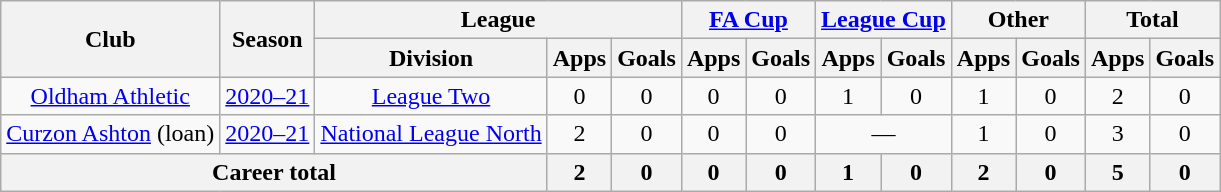<table class="wikitable" style="text-align: center">
<tr>
<th rowspan="2">Club</th>
<th rowspan="2">Season</th>
<th colspan="3">League</th>
<th colspan="2"><a href='#'>FA Cup</a></th>
<th colspan="2"><a href='#'>League Cup</a></th>
<th colspan="2">Other</th>
<th colspan="2">Total</th>
</tr>
<tr>
<th>Division</th>
<th>Apps</th>
<th>Goals</th>
<th>Apps</th>
<th>Goals</th>
<th>Apps</th>
<th>Goals</th>
<th>Apps</th>
<th>Goals</th>
<th>Apps</th>
<th>Goals</th>
</tr>
<tr>
<td><a href='#'>Oldham Athletic</a></td>
<td><a href='#'>2020–21</a></td>
<td><a href='#'>League Two</a></td>
<td>0</td>
<td>0</td>
<td>0</td>
<td>0</td>
<td>1</td>
<td>0</td>
<td>1</td>
<td>0</td>
<td>2</td>
<td>0</td>
</tr>
<tr>
<td><a href='#'>Curzon Ashton</a> (loan)</td>
<td><a href='#'>2020–21</a></td>
<td><a href='#'>National League North</a></td>
<td>2</td>
<td>0</td>
<td>0</td>
<td>0</td>
<td colspan="2">—</td>
<td>1</td>
<td>0</td>
<td>3</td>
<td>0</td>
</tr>
<tr>
<th colspan="3">Career total</th>
<th>2</th>
<th>0</th>
<th>0</th>
<th>0</th>
<th>1</th>
<th>0</th>
<th>2</th>
<th>0</th>
<th>5</th>
<th>0</th>
</tr>
</table>
